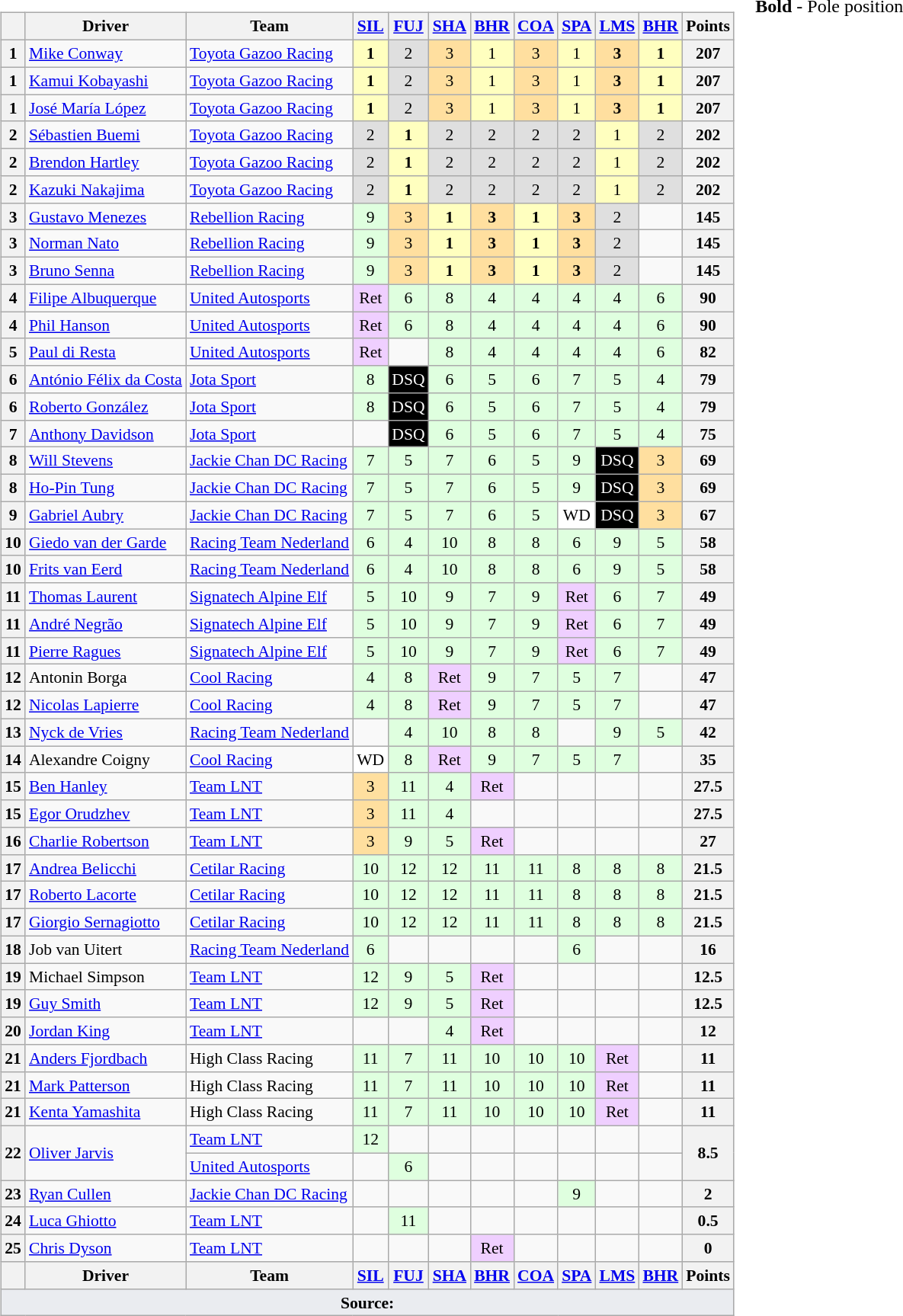<table>
<tr>
<td><br><table class="wikitable" style="font-size:90%; text-align:center;">
<tr>
<th></th>
<th>Driver</th>
<th>Team</th>
<th><a href='#'>SIL</a><br></th>
<th><a href='#'>FUJ</a><br></th>
<th><a href='#'>SHA</a><br></th>
<th><a href='#'>BHR</a><br></th>
<th><a href='#'>COA</a><br></th>
<th><a href='#'>SPA</a><br></th>
<th><a href='#'>LMS</a><br></th>
<th><a href='#'>BHR</a><br></th>
<th>Points</th>
</tr>
<tr>
<th>1</th>
<td align=left> <a href='#'>Mike Conway</a></td>
<td align=left> <a href='#'>Toyota Gazoo Racing</a></td>
<td style="background:#FFFFBF;"><strong>1</strong></td>
<td style="background:#DFDFDF;">2</td>
<td style="background:#FFDF9F;">3</td>
<td style="background:#FFFFBF;">1</td>
<td style="background:#FFDF9F;">3</td>
<td style="background:#FFFFBF;">1</td>
<td style="background:#FFDF9F;"><strong>3</strong></td>
<td style="background:#FFFFBF;"><strong>1</strong></td>
<th>207</th>
</tr>
<tr>
<th>1</th>
<td align=left> <a href='#'>Kamui Kobayashi</a></td>
<td align=left> <a href='#'>Toyota Gazoo Racing</a></td>
<td style="background:#FFFFBF;"><strong>1</strong></td>
<td style="background:#DFDFDF;">2</td>
<td style="background:#FFDF9F;">3</td>
<td style="background:#FFFFBF;">1</td>
<td style="background:#FFDF9F;">3</td>
<td style="background:#FFFFBF;">1</td>
<td style="background:#FFDF9F;"><strong>3</strong></td>
<td style="background:#FFFFBF;"><strong>1</strong></td>
<th>207</th>
</tr>
<tr>
<th>1</th>
<td align=left> <a href='#'>José María López</a></td>
<td align=left> <a href='#'>Toyota Gazoo Racing</a></td>
<td style="background:#FFFFBF;"><strong>1</strong></td>
<td style="background:#DFDFDF;">2</td>
<td style="background:#FFDF9F;">3</td>
<td style="background:#FFFFBF;">1</td>
<td style="background:#FFDF9F;">3</td>
<td style="background:#FFFFBF;">1</td>
<td style="background:#FFDF9F;"><strong>3</strong></td>
<td style="background:#FFFFBF;"><strong>1</strong></td>
<th>207</th>
</tr>
<tr>
<th>2</th>
<td align=left> <a href='#'>Sébastien Buemi</a></td>
<td align=left> <a href='#'>Toyota Gazoo Racing</a></td>
<td style="background:#DFDFDF;">2</td>
<td style="background:#FFFFBF;"><strong>1</strong></td>
<td style="background:#DFDFDF;">2</td>
<td style="background:#DFDFDF;">2</td>
<td style="background:#DFDFDF;">2</td>
<td style="background:#DFDFDF;">2</td>
<td style="background:#FFFFBF;">1</td>
<td style="background:#DFDFDF;">2</td>
<th>202</th>
</tr>
<tr>
<th>2</th>
<td align=left> <a href='#'>Brendon Hartley</a></td>
<td align=left> <a href='#'>Toyota Gazoo Racing</a></td>
<td style="background:#DFDFDF;">2</td>
<td style="background:#FFFFBF;"><strong>1</strong></td>
<td style="background:#DFDFDF;">2</td>
<td style="background:#DFDFDF;">2</td>
<td style="background:#DFDFDF;">2</td>
<td style="background:#DFDFDF;">2</td>
<td style="background:#FFFFBF;">1</td>
<td style="background:#DFDFDF;">2</td>
<th>202</th>
</tr>
<tr>
<th>2</th>
<td align=left> <a href='#'>Kazuki Nakajima</a></td>
<td align=left> <a href='#'>Toyota Gazoo Racing</a></td>
<td style="background:#DFDFDF;">2</td>
<td style="background:#FFFFBF;"><strong>1</strong></td>
<td style="background:#DFDFDF;">2</td>
<td style="background:#DFDFDF;">2</td>
<td style="background:#DFDFDF;">2</td>
<td style="background:#DFDFDF;">2</td>
<td style="background:#FFFFBF;">1</td>
<td style="background:#DFDFDF;">2</td>
<th>202</th>
</tr>
<tr>
<th>3</th>
<td align=left> <a href='#'>Gustavo Menezes</a></td>
<td align=left> <a href='#'>Rebellion Racing</a></td>
<td style="background:#DFFFDF;">9</td>
<td style="background:#FFDF9F;">3</td>
<td style="background:#FFFFBF;"><strong>1</strong></td>
<td style="background:#FFDF9F;"><strong>3</strong></td>
<td style="background:#FFFFBF;"><strong>1</strong></td>
<td style="background:#FFDF9F;"><strong>3</strong></td>
<td style="background:#DFDFDF;">2</td>
<td></td>
<th>145</th>
</tr>
<tr>
<th>3</th>
<td align=left> <a href='#'>Norman Nato</a></td>
<td align=left> <a href='#'>Rebellion Racing</a></td>
<td style="background:#DFFFDF;">9</td>
<td style="background:#FFDF9F;">3</td>
<td style="background:#FFFFBF;"><strong>1</strong></td>
<td style="background:#FFDF9F;"><strong>3</strong></td>
<td style="background:#FFFFBF;"><strong>1</strong></td>
<td style="background:#FFDF9F;"><strong>3</strong></td>
<td style="background:#DFDFDF;">2</td>
<td></td>
<th>145</th>
</tr>
<tr>
<th>3</th>
<td align=left> <a href='#'>Bruno Senna</a></td>
<td align=left> <a href='#'>Rebellion Racing</a></td>
<td style="background:#DFFFDF;">9</td>
<td style="background:#FFDF9F;">3</td>
<td style="background:#FFFFBF;"><strong>1</strong></td>
<td style="background:#FFDF9F;"><strong>3</strong></td>
<td style="background:#FFFFBF;"><strong>1</strong></td>
<td style="background:#FFDF9F;"><strong>3</strong></td>
<td style="background:#DFDFDF;">2</td>
<td></td>
<th>145</th>
</tr>
<tr>
<th>4</th>
<td align=left> <a href='#'>Filipe Albuquerque</a></td>
<td align=left> <a href='#'>United Autosports</a></td>
<td style="background:#EFCFFF;">Ret</td>
<td style="background:#DFFFDF;">6</td>
<td style="background:#DFFFDF;">8</td>
<td style="background:#DFFFDF;">4</td>
<td style="background:#DFFFDF;">4</td>
<td style="background:#DFFFDF;">4</td>
<td style="background:#DFFFDF;">4</td>
<td style="background:#DFFFDF;">6</td>
<th>90</th>
</tr>
<tr>
<th>4</th>
<td align=left> <a href='#'>Phil Hanson</a></td>
<td align=left> <a href='#'>United Autosports</a></td>
<td style="background:#EFCFFF;">Ret</td>
<td style="background:#DFFFDF;">6</td>
<td style="background:#DFFFDF;">8</td>
<td style="background:#DFFFDF;">4</td>
<td style="background:#DFFFDF;">4</td>
<td style="background:#DFFFDF;">4</td>
<td style="background:#DFFFDF;">4</td>
<td style="background:#DFFFDF;">6</td>
<th>90</th>
</tr>
<tr>
<th>5</th>
<td align=left> <a href='#'>Paul di Resta</a></td>
<td align=left> <a href='#'>United Autosports</a></td>
<td style="background:#EFCFFF;">Ret</td>
<td></td>
<td style="background:#DFFFDF;">8</td>
<td style="background:#DFFFDF;">4</td>
<td style="background:#DFFFDF;">4</td>
<td style="background:#DFFFDF;">4</td>
<td style="background:#DFFFDF;">4</td>
<td style="background:#DFFFDF;">6</td>
<th>82</th>
</tr>
<tr>
<th>6</th>
<td align=left> <a href='#'>António Félix da Costa</a></td>
<td align=left> <a href='#'>Jota Sport</a></td>
<td style="background:#DFFFDF;">8</td>
<td style="background-color:#000000; color:white">DSQ</td>
<td style="background:#DFFFDF;">6</td>
<td style="background:#DFFFDF;">5</td>
<td style="background:#DFFFDF;">6</td>
<td style="background:#DFFFDF;">7</td>
<td style="background:#DFFFDF;">5</td>
<td style="background:#DFFFDF;">4</td>
<th>79</th>
</tr>
<tr>
<th>6</th>
<td align=left> <a href='#'>Roberto González</a></td>
<td align=left> <a href='#'>Jota Sport</a></td>
<td style="background:#DFFFDF;">8</td>
<td style="background-color:#000000; color:white">DSQ</td>
<td style="background:#DFFFDF;">6</td>
<td style="background:#DFFFDF;">5</td>
<td style="background:#DFFFDF;">6</td>
<td style="background:#DFFFDF;">7</td>
<td style="background:#DFFFDF;">5</td>
<td style="background:#DFFFDF;">4</td>
<th>79</th>
</tr>
<tr>
<th>7</th>
<td align=left> <a href='#'>Anthony Davidson</a></td>
<td align=left> <a href='#'>Jota Sport</a></td>
<td></td>
<td style="background-color:#000000; color:white">DSQ</td>
<td style="background:#DFFFDF;">6</td>
<td style="background:#DFFFDF;">5</td>
<td style="background:#DFFFDF;">6</td>
<td style="background:#DFFFDF;">7</td>
<td style="background:#DFFFDF;">5</td>
<td style="background:#DFFFDF;">4</td>
<th>75</th>
</tr>
<tr>
<th>8</th>
<td align=left> <a href='#'>Will Stevens</a></td>
<td align=left> <a href='#'>Jackie Chan DC Racing</a></td>
<td style="background:#DFFFDF;">7</td>
<td style="background:#DFFFDF;">5</td>
<td style="background:#DFFFDF;">7</td>
<td style="background:#DFFFDF;">6</td>
<td style="background:#DFFFDF;">5</td>
<td style="background:#DFFFDF;">9</td>
<td style="background-color:#000000; color:white">DSQ</td>
<td style="background:#FFDF9F;">3</td>
<th>69</th>
</tr>
<tr>
<th>8</th>
<td align=left> <a href='#'>Ho-Pin Tung</a></td>
<td align=left> <a href='#'>Jackie Chan DC Racing</a></td>
<td style="background:#DFFFDF;">7</td>
<td style="background:#DFFFDF;">5</td>
<td style="background:#DFFFDF;">7</td>
<td style="background:#DFFFDF;">6</td>
<td style="background:#DFFFDF;">5</td>
<td style="background:#DFFFDF;">9</td>
<td style="background-color:#000000; color:white">DSQ</td>
<td style="background:#FFDF9F;">3</td>
<th>69</th>
</tr>
<tr>
<th>9</th>
<td align=left> <a href='#'>Gabriel Aubry</a></td>
<td align=left> <a href='#'>Jackie Chan DC Racing</a></td>
<td style="background:#DFFFDF;">7</td>
<td style="background:#DFFFDF;">5</td>
<td style="background:#DFFFDF;">7</td>
<td style="background:#DFFFDF;">6</td>
<td style="background:#DFFFDF;">5</td>
<td style="background:#FFFFFF;">WD</td>
<td style="background-color:#000000; color:white">DSQ</td>
<td style="background:#FFDF9F;">3</td>
<th>67</th>
</tr>
<tr>
<th>10</th>
<td align=left> <a href='#'>Giedo van der Garde</a></td>
<td align=left> <a href='#'>Racing Team Nederland</a></td>
<td style="background:#DFFFDF;">6</td>
<td style="background:#DFFFDF;">4</td>
<td style="background:#DFFFDF;">10</td>
<td style="background:#DFFFDF;">8</td>
<td style="background:#DFFFDF;">8</td>
<td style="background:#DFFFDF;">6</td>
<td style="background:#DFFFDF;">9</td>
<td style="background:#DFFFDF;">5</td>
<th>58</th>
</tr>
<tr>
<th>10</th>
<td align=left> <a href='#'>Frits van Eerd</a></td>
<td align=left> <a href='#'>Racing Team Nederland</a></td>
<td style="background:#DFFFDF;">6</td>
<td style="background:#DFFFDF;">4</td>
<td style="background:#DFFFDF;">10</td>
<td style="background:#DFFFDF;">8</td>
<td style="background:#DFFFDF;">8</td>
<td style="background:#DFFFDF;">6</td>
<td style="background:#DFFFDF;">9</td>
<td style="background:#DFFFDF;">5</td>
<th>58</th>
</tr>
<tr>
<th>11</th>
<td align=left> <a href='#'>Thomas Laurent</a></td>
<td align=left> <a href='#'>Signatech Alpine Elf</a></td>
<td style="background:#DFFFDF;">5</td>
<td style="background:#DFFFDF;">10</td>
<td style="background:#DFFFDF;">9</td>
<td style="background:#DFFFDF;">7</td>
<td style="background:#DFFFDF;">9</td>
<td style="background:#EFCFFF;">Ret</td>
<td style="background:#DFFFDF;">6</td>
<td style="background:#DFFFDF;">7</td>
<th>49</th>
</tr>
<tr>
<th>11</th>
<td align=left> <a href='#'>André Negrão</a></td>
<td align=left> <a href='#'>Signatech Alpine Elf</a></td>
<td style="background:#DFFFDF;">5</td>
<td style="background:#DFFFDF;">10</td>
<td style="background:#DFFFDF;">9</td>
<td style="background:#DFFFDF;">7</td>
<td style="background:#DFFFDF;">9</td>
<td style="background:#EFCFFF;">Ret</td>
<td style="background:#DFFFDF;">6</td>
<td style="background:#DFFFDF;">7</td>
<th>49</th>
</tr>
<tr>
<th>11</th>
<td align=left> <a href='#'>Pierre Ragues</a></td>
<td align=left> <a href='#'>Signatech Alpine Elf</a></td>
<td style="background:#DFFFDF;">5</td>
<td style="background:#DFFFDF;">10</td>
<td style="background:#DFFFDF;">9</td>
<td style="background:#DFFFDF;">7</td>
<td style="background:#DFFFDF;">9</td>
<td style="background:#EFCFFF;">Ret</td>
<td style="background:#DFFFDF;">6</td>
<td style="background:#DFFFDF;">7</td>
<th>49</th>
</tr>
<tr>
<th>12</th>
<td align=left> Antonin Borga</td>
<td align=left> <a href='#'>Cool Racing</a></td>
<td style="background:#DFFFDF;">4</td>
<td style="background:#DFFFDF;">8</td>
<td style="background:#EFCFFF;">Ret</td>
<td style="background:#DFFFDF;">9</td>
<td style="background:#DFFFDF;">7</td>
<td style="background:#DFFFDF;">5</td>
<td style="background:#DFFFDF;">7</td>
<td></td>
<th>47</th>
</tr>
<tr>
<th>12</th>
<td align=left> <a href='#'>Nicolas Lapierre</a></td>
<td align=left> <a href='#'>Cool Racing</a></td>
<td style="background:#DFFFDF;">4</td>
<td style="background:#DFFFDF;">8</td>
<td style="background:#EFCFFF;">Ret</td>
<td style="background:#DFFFDF;">9</td>
<td style="background:#DFFFDF;">7</td>
<td style="background:#DFFFDF;">5</td>
<td style="background:#DFFFDF;">7</td>
<td></td>
<th>47</th>
</tr>
<tr>
<th>13</th>
<td align=left> <a href='#'>Nyck de Vries</a></td>
<td align=left> <a href='#'>Racing Team Nederland</a></td>
<td></td>
<td style="background:#DFFFDF;">4</td>
<td style="background:#DFFFDF;">10</td>
<td style="background:#DFFFDF;">8</td>
<td style="background:#DFFFDF;">8</td>
<td></td>
<td style="background:#dfffdf;">9</td>
<td style="background:#DFFFDF;">5</td>
<th>42</th>
</tr>
<tr>
<th>14</th>
<td align=left> Alexandre Coigny</td>
<td align=left> <a href='#'>Cool Racing</a></td>
<td style="background:#FFFFFF;">WD</td>
<td style="background:#DFFFDF;">8</td>
<td style="background:#EFCFFF;">Ret</td>
<td style="background:#DFFFDF;">9</td>
<td style="background:#DFFFDF;">7</td>
<td style="background:#DFFFDF;">5</td>
<td style="background:#DFFFDF;">7</td>
<td></td>
<th>35</th>
</tr>
<tr>
<th>15</th>
<td align=left> <a href='#'>Ben Hanley</a></td>
<td align=left> <a href='#'>Team LNT</a></td>
<td style="background:#FFDF9F;">3</td>
<td style="background:#DFFFDF;">11</td>
<td style="background:#DFFFDF;">4</td>
<td style="background:#EFCFFF;">Ret</td>
<td></td>
<td></td>
<td></td>
<td></td>
<th>27.5</th>
</tr>
<tr>
<th>15</th>
<td align=left> <a href='#'>Egor Orudzhev</a></td>
<td align=left> <a href='#'>Team LNT</a></td>
<td style="background:#FFDF9F;">3</td>
<td style="background:#DFFFDF;">11</td>
<td style="background:#DFFFDF;">4</td>
<td></td>
<td></td>
<td></td>
<td></td>
<td></td>
<th>27.5</th>
</tr>
<tr>
<th>16</th>
<td align=left> <a href='#'>Charlie Robertson</a></td>
<td align=left> <a href='#'>Team LNT</a></td>
<td style="background:#FFDF9F;">3</td>
<td style="background:#DFFFDF;">9</td>
<td style="background:#DFFFDF;">5</td>
<td style="background:#EFCFFF;">Ret</td>
<td></td>
<td></td>
<td></td>
<td></td>
<th>27</th>
</tr>
<tr>
<th>17</th>
<td align=left> <a href='#'>Andrea Belicchi</a></td>
<td align=left> <a href='#'>Cetilar Racing</a></td>
<td style="background:#DFFFDF;">10</td>
<td style="background:#DFFFDF;">12</td>
<td style="background:#DFFFDF;">12</td>
<td style="background:#DFFFDF;">11</td>
<td style="background:#DFFFDF;">11</td>
<td style="background:#DFFFDF;">8</td>
<td style="background:#DFFFDF;">8</td>
<td style="background:#DFFFDF;">8</td>
<th>21.5</th>
</tr>
<tr>
<th>17</th>
<td align=left> <a href='#'>Roberto Lacorte</a></td>
<td align=left> <a href='#'>Cetilar Racing</a></td>
<td style="background:#DFFFDF;">10</td>
<td style="background:#DFFFDF;">12</td>
<td style="background:#DFFFDF;">12</td>
<td style="background:#DFFFDF;">11</td>
<td style="background:#DFFFDF;">11</td>
<td style="background:#DFFFDF;">8</td>
<td style="background:#DFFFDF;">8</td>
<td style="background:#DFFFDF;">8</td>
<th>21.5</th>
</tr>
<tr>
<th>17</th>
<td align=left> <a href='#'>Giorgio Sernagiotto</a></td>
<td align=left> <a href='#'>Cetilar Racing</a></td>
<td style="background:#DFFFDF;">10</td>
<td style="background:#DFFFDF;">12</td>
<td style="background:#DFFFDF;">12</td>
<td style="background:#DFFFDF;">11</td>
<td style="background:#DFFFDF;">11</td>
<td style="background:#DFFFDF;">8</td>
<td style="background:#DFFFDF;">8</td>
<td style="background:#DFFFDF;">8</td>
<th>21.5</th>
</tr>
<tr>
<th>18</th>
<td align=left> Job van Uitert</td>
<td align=left> <a href='#'>Racing Team Nederland</a></td>
<td style="background:#DFFFDF;">6</td>
<td></td>
<td></td>
<td></td>
<td></td>
<td style="background:#DFFFDF;">6</td>
<td></td>
<td></td>
<th>16</th>
</tr>
<tr>
<th>19</th>
<td align=left> Michael Simpson</td>
<td align=left> <a href='#'>Team LNT</a></td>
<td style="background:#DFFFDF;">12</td>
<td style="background:#DFFFDF;">9</td>
<td style="background:#DFFFDF;">5</td>
<td style="background:#EFCFFF;">Ret</td>
<td></td>
<td></td>
<td></td>
<td></td>
<th>12.5</th>
</tr>
<tr>
<th>19</th>
<td align=left> <a href='#'>Guy Smith</a></td>
<td align=left> <a href='#'>Team LNT</a></td>
<td style="background:#DFFFDF;">12</td>
<td style="background:#DFFFDF;">9</td>
<td style="background:#DFFFDF;">5</td>
<td style="background:#EFCFFF;">Ret</td>
<td></td>
<td></td>
<td></td>
<td></td>
<th>12.5</th>
</tr>
<tr>
<th>20</th>
<td align=left> <a href='#'>Jordan King</a></td>
<td align=left> <a href='#'>Team LNT</a></td>
<td></td>
<td></td>
<td style="background:#DFFFDF;">4</td>
<td style="background:#EFCFFF;">Ret</td>
<td></td>
<td></td>
<td></td>
<td></td>
<th>12</th>
</tr>
<tr>
<th>21</th>
<td align=left> <a href='#'>Anders Fjordbach</a></td>
<td align=left> High Class Racing</td>
<td style="background:#DFFFDF;">11</td>
<td style="background:#DFFFDF;">7</td>
<td style="background:#DFFFDF;">11</td>
<td style="background:#DFFFDF;">10</td>
<td style="background:#DFFFDF;">10</td>
<td style="background:#DFFFDF;">10</td>
<td style="background:#EFCFFF;">Ret</td>
<td></td>
<th>11</th>
</tr>
<tr>
<th>21</th>
<td align=left> <a href='#'>Mark Patterson</a></td>
<td align=left> High Class Racing</td>
<td style="background:#DFFFDF;">11</td>
<td style="background:#DFFFDF;">7</td>
<td style="background:#DFFFDF;">11</td>
<td style="background:#DFFFDF;">10</td>
<td style="background:#DFFFDF;">10</td>
<td style="background:#DFFFDF;">10</td>
<td style="background:#EFCFFF;">Ret</td>
<td></td>
<th>11</th>
</tr>
<tr>
<th>21</th>
<td align=left> <a href='#'>Kenta Yamashita</a></td>
<td align=left> High Class Racing</td>
<td style="background:#DFFFDF;">11</td>
<td style="background:#DFFFDF;">7</td>
<td style="background:#DFFFDF;">11</td>
<td style="background:#DFFFDF;">10</td>
<td style="background:#DFFFDF;">10</td>
<td style="background:#DFFFDF;">10</td>
<td style="background:#EFCFFF;">Ret</td>
<td></td>
<th>11</th>
</tr>
<tr>
<th rowspan=2>22</th>
<td rowspan=2 align=left> <a href='#'>Oliver Jarvis</a></td>
<td align=left> <a href='#'>Team LNT</a></td>
<td style="background:#DFFFDF;">12</td>
<td></td>
<td></td>
<td></td>
<td></td>
<td></td>
<td></td>
<td></td>
<th rowspan=2>8.5</th>
</tr>
<tr>
<td align=left> <a href='#'>United Autosports</a></td>
<td></td>
<td style="background:#DFFFDF;">6</td>
<td></td>
<td></td>
<td></td>
<td></td>
<td></td>
<td></td>
</tr>
<tr>
<th>23</th>
<td align=left> <a href='#'>Ryan Cullen</a></td>
<td align=left> <a href='#'>Jackie Chan DC Racing</a></td>
<td></td>
<td></td>
<td></td>
<td></td>
<td></td>
<td style="background:#DFFFDF;">9</td>
<td></td>
<td></td>
<th>2</th>
</tr>
<tr>
<th>24</th>
<td align=left> <a href='#'>Luca Ghiotto</a></td>
<td align=left> <a href='#'>Team LNT</a></td>
<td></td>
<td style="background:#DFFFDF;">11</td>
<td></td>
<td></td>
<td></td>
<td></td>
<td></td>
<td></td>
<th>0.5</th>
</tr>
<tr>
<th>25</th>
<td align=left> <a href='#'>Chris Dyson</a></td>
<td align=left> <a href='#'>Team LNT</a></td>
<td></td>
<td></td>
<td></td>
<td style="background:#EFCFFF;">Ret</td>
<td></td>
<td></td>
<td></td>
<td></td>
<th>0</th>
</tr>
<tr>
<th></th>
<th>Driver</th>
<th>Team</th>
<th><a href='#'>SIL</a><br></th>
<th><a href='#'>FUJ</a><br></th>
<th><a href='#'>SHA</a><br></th>
<th><a href='#'>BHR</a><br></th>
<th><a href='#'>COA</a><br></th>
<th><a href='#'>SPA</a><br></th>
<th><a href='#'>LMS</a><br></th>
<th><a href='#'>BHR</a><br></th>
<th>Points</th>
</tr>
<tr class="sortbottom">
<td colspan="12" style="background-color:#EAECF0;text-align:center"><strong>Source:</strong></td>
</tr>
</table>
</td>
<td valign="top"><br>
<span><strong>Bold</strong> - Pole position<br>
</span></td>
</tr>
</table>
